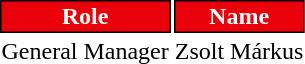<table class="toccolours">
<tr>
<th style="background:#e9000b;color:#FFFFFF;border:1px solid #000000;">Role</th>
<th style="background:#e9000b;color:#FFFFFF;border:1px solid #000000;">Name</th>
</tr>
<tr>
<td>General Manager</td>
<td> Zsolt Márkus</td>
</tr>
</table>
